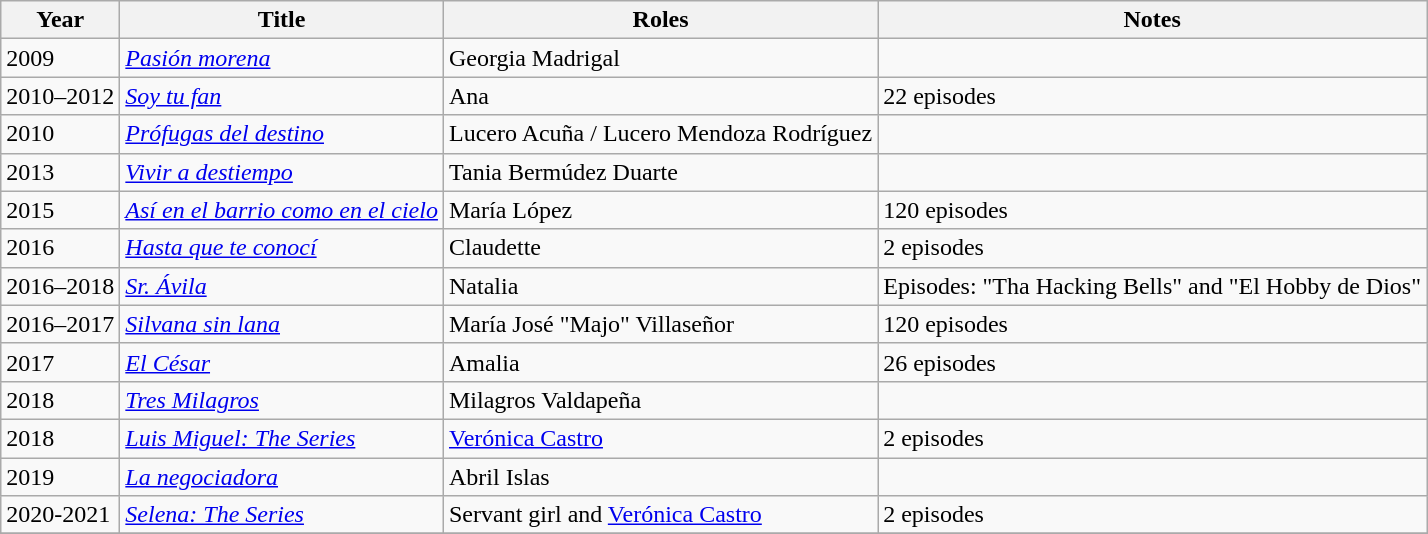<table class="wikitable sortable">
<tr>
<th>Year</th>
<th>Title</th>
<th>Roles</th>
<th>Notes</th>
</tr>
<tr>
<td>2009</td>
<td><em><a href='#'>Pasión morena</a></em></td>
<td>Georgia Madrigal</td>
<td></td>
</tr>
<tr>
<td>2010–2012</td>
<td><em><a href='#'>Soy tu fan</a></em></td>
<td>Ana</td>
<td>22 episodes</td>
</tr>
<tr>
<td>2010</td>
<td><em><a href='#'>Prófugas del destino</a></em></td>
<td>Lucero Acuña / Lucero Mendoza Rodríguez</td>
<td></td>
</tr>
<tr>
<td>2013</td>
<td><em><a href='#'>Vivir a destiempo</a></em></td>
<td>Tania Bermúdez Duarte</td>
<td></td>
</tr>
<tr>
<td>2015</td>
<td><em><a href='#'>Así en el barrio como en el cielo</a></em></td>
<td>María López</td>
<td>120 episodes</td>
</tr>
<tr>
<td>2016</td>
<td><em><a href='#'>Hasta que te conocí</a></em></td>
<td>Claudette</td>
<td>2 episodes</td>
</tr>
<tr>
<td>2016–2018</td>
<td><em><a href='#'>Sr. Ávila</a></em></td>
<td>Natalia</td>
<td>Episodes: "Tha Hacking Bells" and "El Hobby de Dios"</td>
</tr>
<tr>
<td>2016–2017</td>
<td><em><a href='#'>Silvana sin lana</a></em></td>
<td>María José "Majo" Villaseñor</td>
<td>120 episodes</td>
</tr>
<tr>
<td>2017</td>
<td><em><a href='#'>El César</a></em></td>
<td>Amalia</td>
<td>26 episodes</td>
</tr>
<tr>
<td>2018</td>
<td><em><a href='#'>Tres Milagros</a></em></td>
<td>Milagros Valdapeña</td>
<td></td>
</tr>
<tr>
<td>2018</td>
<td><em><a href='#'>Luis Miguel: The Series</a></em></td>
<td><a href='#'>Verónica Castro</a></td>
<td>2 episodes</td>
</tr>
<tr>
<td>2019</td>
<td><em><a href='#'>La negociadora</a></em></td>
<td>Abril Islas</td>
<td></td>
</tr>
<tr>
<td>2020-2021</td>
<td><em><a href='#'>Selena: The Series</a></em></td>
<td>Servant girl and <a href='#'>Verónica Castro</a></td>
<td>2 episodes</td>
</tr>
<tr>
</tr>
</table>
